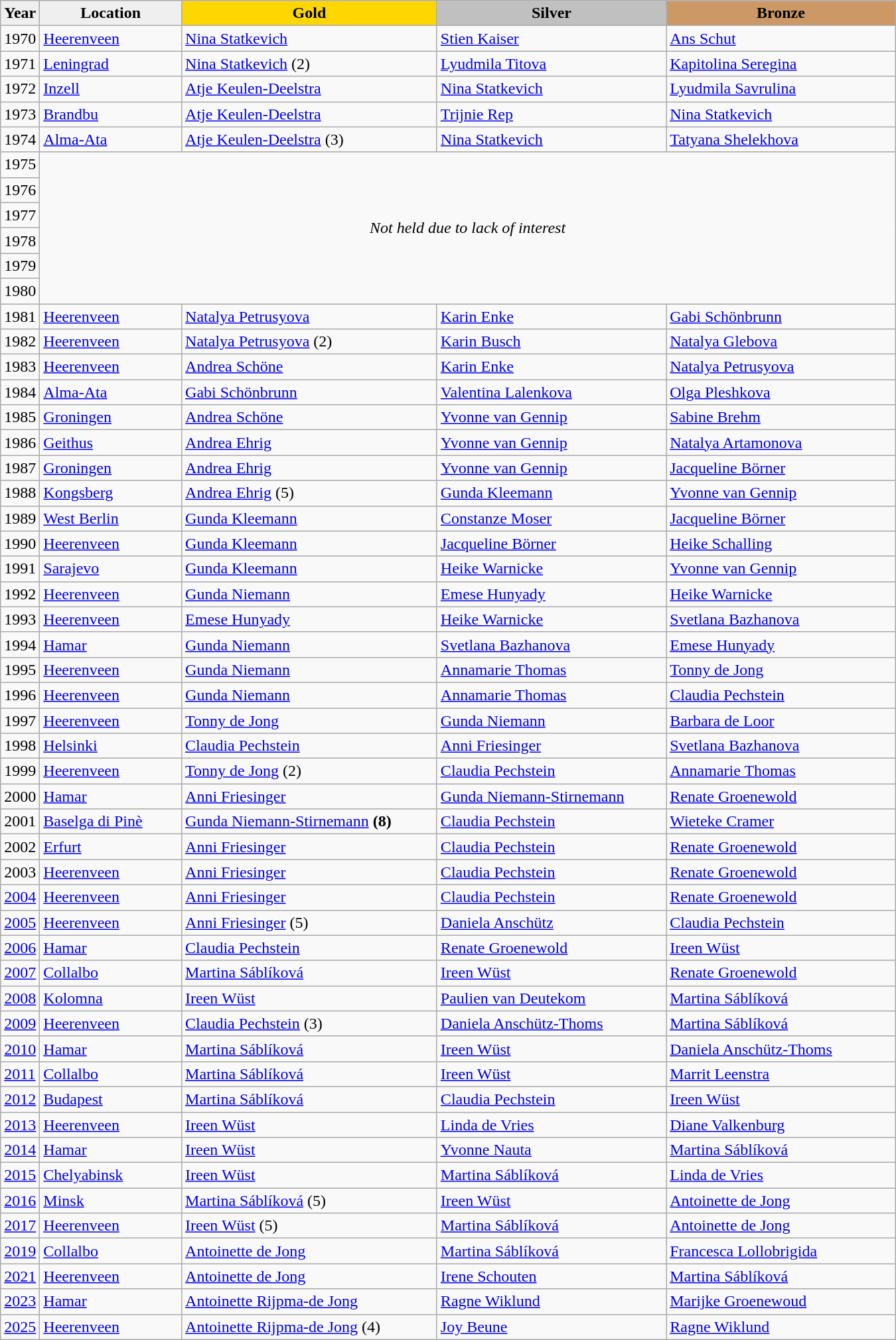<table class="wikitable sortable" style="width:900px;">
<tr>
<th style="width:3%; background:#efefef;">Year</th>
<th style="width:16%; background:#efefef;">Location</th>
<th style="width:29%; background:gold">Gold</th>
<th style="width:26%; background:silver">Silver</th>
<th style="width:26%; background:#CC9966">Bronze</th>
</tr>
<tr>
<td>1970</td>
<td><a href='#'>Heerenveen</a></td>
<td> <a href='#'>Nina Statkevich</a></td>
<td> <a href='#'>Stien Kaiser</a></td>
<td> <a href='#'>Ans Schut</a></td>
</tr>
<tr>
<td>1971</td>
<td><a href='#'>Leningrad</a></td>
<td> <a href='#'>Nina Statkevich</a> (2)</td>
<td> <a href='#'>Lyudmila Titova</a></td>
<td> <a href='#'>Kapitolina Seregina</a></td>
</tr>
<tr>
<td>1972</td>
<td><a href='#'>Inzell</a></td>
<td> <a href='#'>Atje Keulen-Deelstra</a></td>
<td> <a href='#'>Nina Statkevich</a></td>
<td> <a href='#'>Lyudmila Savrulina</a></td>
</tr>
<tr>
<td>1973</td>
<td><a href='#'>Brandbu</a></td>
<td> <a href='#'>Atje Keulen-Deelstra</a></td>
<td> <a href='#'>Trijnie Rep</a></td>
<td> <a href='#'>Nina Statkevich</a></td>
</tr>
<tr>
<td>1974</td>
<td><a href='#'>Alma-Ata</a></td>
<td> <a href='#'>Atje Keulen-Deelstra</a> (3)</td>
<td> <a href='#'>Nina Statkevich</a></td>
<td> <a href='#'>Tatyana Shelekhova</a></td>
</tr>
<tr>
<td>1975</td>
<td align="center" colspan="4" rowspan="6"><em>Not held due to lack of interest</em></td>
</tr>
<tr>
<td>1976</td>
</tr>
<tr>
<td>1977</td>
</tr>
<tr>
<td>1978</td>
</tr>
<tr>
<td>1979</td>
</tr>
<tr>
<td>1980</td>
</tr>
<tr>
<td>1981</td>
<td><a href='#'>Heerenveen</a></td>
<td> <a href='#'>Natalya Petrusyova</a></td>
<td> <a href='#'>Karin Enke</a></td>
<td> <a href='#'>Gabi Schönbrunn</a></td>
</tr>
<tr>
<td>1982</td>
<td><a href='#'>Heerenveen</a></td>
<td> <a href='#'>Natalya Petrusyova</a> (2)</td>
<td> <a href='#'>Karin Busch</a></td>
<td> <a href='#'>Natalya Glebova</a></td>
</tr>
<tr>
<td>1983</td>
<td><a href='#'>Heerenveen</a></td>
<td> <a href='#'>Andrea Schöne</a></td>
<td> <a href='#'>Karin Enke</a></td>
<td> <a href='#'>Natalya Petrusyova</a></td>
</tr>
<tr>
<td>1984</td>
<td><a href='#'>Alma-Ata</a></td>
<td> <a href='#'>Gabi Schönbrunn</a></td>
<td> <a href='#'>Valentina Lalenkova</a></td>
<td> <a href='#'>Olga Pleshkova</a></td>
</tr>
<tr>
<td>1985</td>
<td><a href='#'>Groningen</a></td>
<td> <a href='#'>Andrea Schöne</a></td>
<td> <a href='#'>Yvonne van Gennip</a></td>
<td> <a href='#'>Sabine Brehm</a></td>
</tr>
<tr>
<td>1986</td>
<td><a href='#'>Geithus</a></td>
<td> <a href='#'>Andrea Ehrig</a></td>
<td> <a href='#'>Yvonne van Gennip</a></td>
<td> <a href='#'>Natalya Artamonova</a></td>
</tr>
<tr>
<td>1987</td>
<td><a href='#'>Groningen</a></td>
<td> <a href='#'>Andrea Ehrig</a></td>
<td> <a href='#'>Yvonne van Gennip</a></td>
<td> <a href='#'>Jacqueline Börner</a></td>
</tr>
<tr>
<td>1988</td>
<td><a href='#'>Kongsberg</a></td>
<td> <a href='#'>Andrea Ehrig</a> (5)</td>
<td> <a href='#'>Gunda Kleemann</a></td>
<td> <a href='#'>Yvonne van Gennip</a></td>
</tr>
<tr>
<td>1989</td>
<td><a href='#'>West Berlin</a></td>
<td> <a href='#'>Gunda Kleemann</a></td>
<td> <a href='#'>Constanze Moser</a></td>
<td> <a href='#'>Jacqueline Börner</a></td>
</tr>
<tr>
<td>1990</td>
<td><a href='#'>Heerenveen</a></td>
<td> <a href='#'>Gunda Kleemann</a></td>
<td> <a href='#'>Jacqueline Börner</a></td>
<td> <a href='#'>Heike Schalling</a></td>
</tr>
<tr>
<td>1991</td>
<td><a href='#'>Sarajevo</a></td>
<td> <a href='#'>Gunda Kleemann</a></td>
<td> <a href='#'>Heike Warnicke</a></td>
<td> <a href='#'>Yvonne van Gennip</a></td>
</tr>
<tr>
<td>1992</td>
<td><a href='#'>Heerenveen</a></td>
<td> <a href='#'>Gunda Niemann</a></td>
<td> <a href='#'>Emese Hunyady</a></td>
<td> <a href='#'>Heike Warnicke</a></td>
</tr>
<tr>
<td>1993</td>
<td><a href='#'>Heerenveen</a></td>
<td> <a href='#'>Emese Hunyady</a></td>
<td> <a href='#'>Heike Warnicke</a></td>
<td> <a href='#'>Svetlana Bazhanova</a></td>
</tr>
<tr>
<td>1994</td>
<td><a href='#'>Hamar</a></td>
<td> <a href='#'>Gunda Niemann</a></td>
<td> <a href='#'>Svetlana Bazhanova</a></td>
<td> <a href='#'>Emese Hunyady</a></td>
</tr>
<tr>
<td>1995</td>
<td><a href='#'>Heerenveen</a></td>
<td> <a href='#'>Gunda Niemann</a></td>
<td> <a href='#'>Annamarie Thomas</a></td>
<td> <a href='#'>Tonny de Jong</a></td>
</tr>
<tr>
<td>1996</td>
<td><a href='#'>Heerenveen</a></td>
<td> <a href='#'>Gunda Niemann</a></td>
<td> <a href='#'>Annamarie Thomas</a></td>
<td> <a href='#'>Claudia Pechstein</a></td>
</tr>
<tr>
<td>1997</td>
<td><a href='#'>Heerenveen</a></td>
<td> <a href='#'>Tonny de Jong</a></td>
<td> <a href='#'>Gunda Niemann</a></td>
<td> <a href='#'>Barbara de Loor</a></td>
</tr>
<tr>
<td>1998</td>
<td><a href='#'>Helsinki</a></td>
<td> <a href='#'>Claudia Pechstein</a></td>
<td> <a href='#'>Anni Friesinger</a></td>
<td> <a href='#'>Svetlana Bazhanova</a></td>
</tr>
<tr>
<td>1999</td>
<td><a href='#'>Heerenveen</a></td>
<td> <a href='#'>Tonny de Jong</a> (2)</td>
<td> <a href='#'>Claudia Pechstein</a></td>
<td> <a href='#'>Annamarie Thomas</a></td>
</tr>
<tr>
<td>2000</td>
<td><a href='#'>Hamar</a></td>
<td> <a href='#'>Anni Friesinger</a></td>
<td> <a href='#'>Gunda Niemann-Stirnemann</a></td>
<td> <a href='#'>Renate Groenewold</a></td>
</tr>
<tr>
<td>2001</td>
<td><a href='#'>Baselga di Pinè</a></td>
<td> <a href='#'>Gunda Niemann-Stirnemann</a> <strong>(8)</strong></td>
<td> <a href='#'>Claudia Pechstein</a></td>
<td> <a href='#'>Wieteke Cramer</a></td>
</tr>
<tr>
<td>2002</td>
<td><a href='#'>Erfurt</a></td>
<td> <a href='#'>Anni Friesinger</a></td>
<td> <a href='#'>Claudia Pechstein</a></td>
<td> <a href='#'>Renate Groenewold</a></td>
</tr>
<tr>
<td>2003</td>
<td><a href='#'>Heerenveen</a></td>
<td> <a href='#'>Anni Friesinger</a></td>
<td> <a href='#'>Claudia Pechstein</a></td>
<td> <a href='#'>Renate Groenewold</a></td>
</tr>
<tr>
<td><a href='#'>2004</a></td>
<td><a href='#'>Heerenveen</a></td>
<td> <a href='#'>Anni Friesinger</a></td>
<td> <a href='#'>Claudia Pechstein</a></td>
<td> <a href='#'>Renate Groenewold</a></td>
</tr>
<tr>
<td><a href='#'>2005</a></td>
<td><a href='#'>Heerenveen</a></td>
<td> <a href='#'>Anni Friesinger</a> (5)</td>
<td> <a href='#'>Daniela Anschütz</a></td>
<td> <a href='#'>Claudia Pechstein</a></td>
</tr>
<tr>
<td><a href='#'>2006</a></td>
<td><a href='#'>Hamar</a></td>
<td> <a href='#'>Claudia Pechstein</a></td>
<td> <a href='#'>Renate Groenewold</a></td>
<td> <a href='#'>Ireen Wüst</a></td>
</tr>
<tr>
<td><a href='#'>2007</a></td>
<td><a href='#'>Collalbo</a></td>
<td> <a href='#'>Martina Sáblíková</a></td>
<td> <a href='#'>Ireen Wüst</a></td>
<td> <a href='#'>Renate Groenewold</a></td>
</tr>
<tr>
<td><a href='#'>2008</a></td>
<td><a href='#'>Kolomna</a></td>
<td> <a href='#'>Ireen Wüst</a></td>
<td> <a href='#'>Paulien van Deutekom</a></td>
<td> <a href='#'>Martina Sáblíková</a></td>
</tr>
<tr>
<td><a href='#'>2009</a></td>
<td><a href='#'>Heerenveen</a></td>
<td> <a href='#'>Claudia Pechstein</a> (3)</td>
<td> <a href='#'>Daniela Anschütz-Thoms</a></td>
<td> <a href='#'>Martina Sáblíková</a></td>
</tr>
<tr>
<td><a href='#'>2010</a></td>
<td><a href='#'>Hamar</a></td>
<td> <a href='#'>Martina Sáblíková</a></td>
<td> <a href='#'>Ireen Wüst</a></td>
<td> <a href='#'>Daniela Anschütz-Thoms</a></td>
</tr>
<tr>
<td><a href='#'>2011</a></td>
<td><a href='#'>Collalbo</a></td>
<td> <a href='#'>Martina Sáblíková</a></td>
<td> <a href='#'>Ireen Wüst</a></td>
<td> <a href='#'>Marrit Leenstra</a></td>
</tr>
<tr>
<td><a href='#'>2012</a></td>
<td><a href='#'>Budapest</a></td>
<td> <a href='#'>Martina Sáblíková</a></td>
<td> <a href='#'>Claudia Pechstein</a></td>
<td> <a href='#'>Ireen Wüst</a></td>
</tr>
<tr>
<td><a href='#'>2013</a></td>
<td><a href='#'>Heerenveen</a></td>
<td> <a href='#'>Ireen Wüst</a></td>
<td> <a href='#'>Linda de Vries</a></td>
<td> <a href='#'>Diane Valkenburg</a></td>
</tr>
<tr>
<td><a href='#'>2014</a></td>
<td><a href='#'>Hamar</a></td>
<td> <a href='#'>Ireen Wüst</a></td>
<td> <a href='#'>Yvonne Nauta</a></td>
<td> <a href='#'>Martina Sáblíková</a></td>
</tr>
<tr>
<td><a href='#'>2015</a></td>
<td><a href='#'>Chelyabinsk</a></td>
<td> <a href='#'>Ireen Wüst</a></td>
<td> <a href='#'>Martina Sáblíková</a></td>
<td> <a href='#'>Linda de Vries</a></td>
</tr>
<tr>
<td><a href='#'>2016</a></td>
<td><a href='#'>Minsk</a></td>
<td> <a href='#'>Martina Sáblíková</a> (5)</td>
<td> <a href='#'>Ireen Wüst</a></td>
<td> <a href='#'>Antoinette de Jong</a></td>
</tr>
<tr>
<td><a href='#'>2017</a></td>
<td><a href='#'>Heerenveen</a></td>
<td> <a href='#'>Ireen Wüst</a> (5)</td>
<td> <a href='#'>Martina Sáblíková</a></td>
<td> <a href='#'>Antoinette de Jong</a></td>
</tr>
<tr>
<td><a href='#'>2019</a></td>
<td><a href='#'>Collalbo</a></td>
<td> <a href='#'>Antoinette de Jong</a></td>
<td> <a href='#'>Martina Sáblíková</a></td>
<td> <a href='#'>Francesca Lollobrigida</a></td>
</tr>
<tr>
<td><a href='#'>2021</a></td>
<td><a href='#'>Heerenveen</a></td>
<td> <a href='#'>Antoinette de Jong</a></td>
<td> <a href='#'>Irene Schouten</a></td>
<td> <a href='#'>Martina Sáblíková</a></td>
</tr>
<tr>
<td><a href='#'>2023</a></td>
<td><a href='#'>Hamar</a></td>
<td> <a href='#'>Antoinette Rijpma-de Jong</a></td>
<td> <a href='#'>Ragne Wiklund</a></td>
<td> <a href='#'>Marijke Groenewoud</a></td>
</tr>
<tr>
<td><a href='#'>2025</a></td>
<td><a href='#'>Heerenveen</a></td>
<td> <a href='#'>Antoinette Rijpma-de Jong</a> (4)</td>
<td> <a href='#'>Joy Beune</a></td>
<td> <a href='#'>Ragne Wiklund</a></td>
</tr>
</table>
